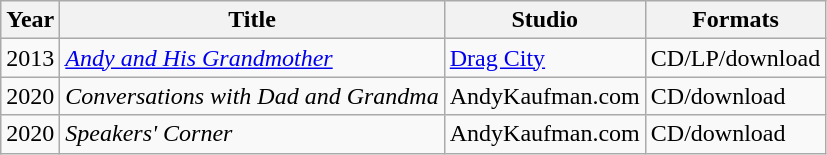<table class="wikitable">
<tr>
<th>Year</th>
<th>Title</th>
<th>Studio</th>
<th>Formats</th>
</tr>
<tr>
<td>2013</td>
<td><em><a href='#'>Andy and His Grandmother</a></em></td>
<td><a href='#'>Drag City</a></td>
<td>CD/LP/download</td>
</tr>
<tr>
<td>2020</td>
<td><em>Conversations with Dad and Grandma</em></td>
<td>AndyKaufman.com</td>
<td>CD/download</td>
</tr>
<tr>
<td>2020</td>
<td><em>Speakers' Corner</em></td>
<td>AndyKaufman.com</td>
<td>CD/download</td>
</tr>
</table>
